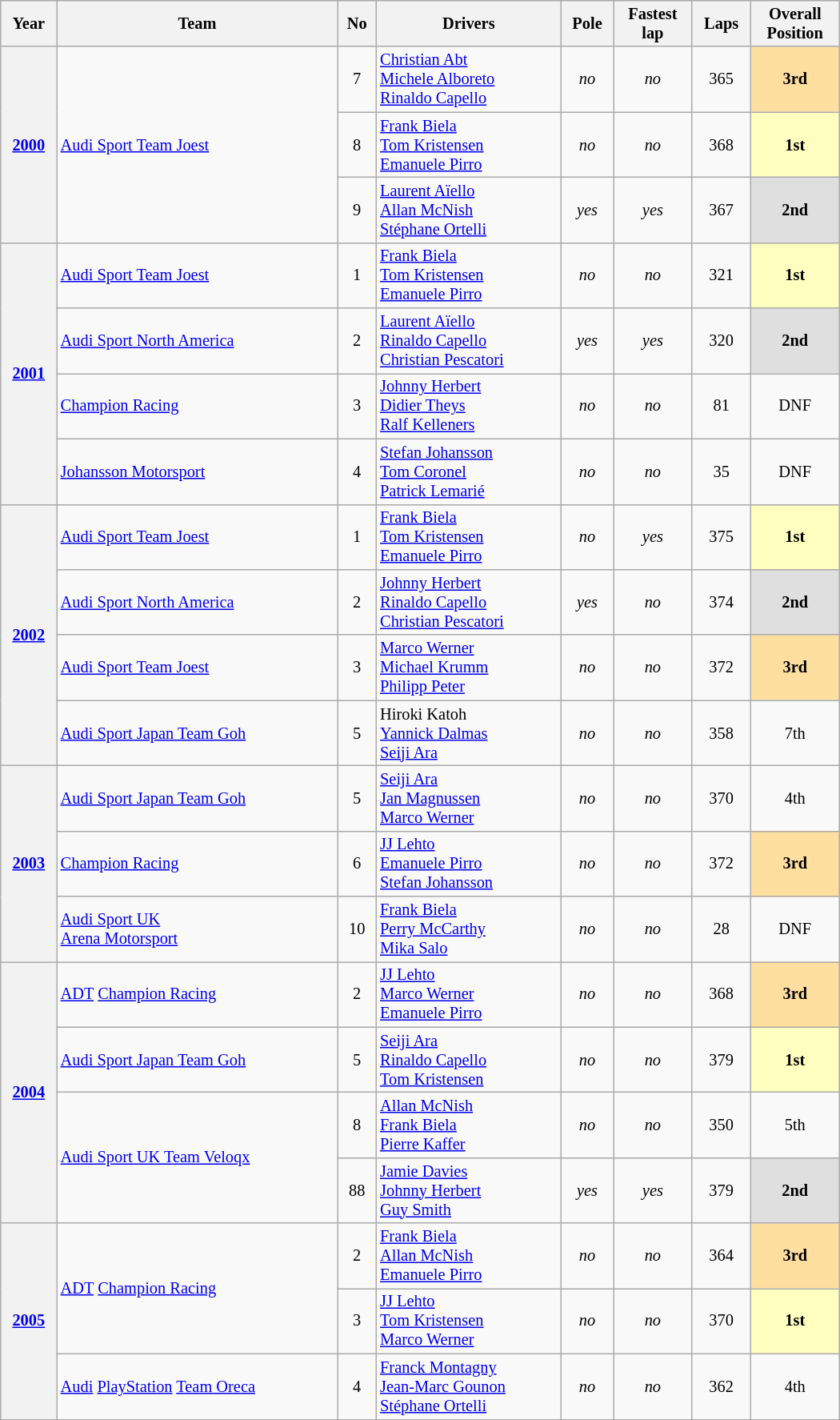<table class="wikitable" style="font-size:85%; width:700px">
<tr>
<th>Year</th>
<th>Team</th>
<th>No</th>
<th>Drivers</th>
<th>Pole</th>
<th>Fastest<br>lap</th>
<th>Laps</th>
<th>Overall<br>Position</th>
</tr>
<tr align="center">
<th rowspan=3><a href='#'>2000</a></th>
<td rowspan=3 align="left"> <a href='#'>Audi Sport Team Joest</a></td>
<td>7</td>
<td align="left"> <a href='#'>Christian Abt</a><br> <a href='#'>Michele Alboreto</a><br> <a href='#'>Rinaldo Capello</a></td>
<td><em>no</em></td>
<td><em>no</em></td>
<td>365</td>
<td style="background:#FFDF9F;"><strong>3rd</strong></td>
</tr>
<tr align="center">
<td>8</td>
<td align="left"> <a href='#'>Frank Biela</a><br> <a href='#'>Tom Kristensen</a><br> <a href='#'>Emanuele Pirro</a></td>
<td><em>no</em></td>
<td><em>no</em></td>
<td>368</td>
<td style="background:#FFFFBF;"><strong>1st</strong></td>
</tr>
<tr align="center">
<td>9</td>
<td align="left"> <a href='#'>Laurent Aïello</a><br> <a href='#'>Allan McNish</a><br> <a href='#'>Stéphane Ortelli</a></td>
<td><em>yes</em></td>
<td><em>yes</em></td>
<td>367</td>
<td style="background:#DFDFDF;"><strong>2nd</strong></td>
</tr>
<tr align="center">
<th rowspan=4><a href='#'>2001</a></th>
<td align="left"> <a href='#'>Audi Sport Team Joest</a></td>
<td>1</td>
<td align="left"> <a href='#'>Frank Biela</a><br> <a href='#'>Tom Kristensen</a><br> <a href='#'>Emanuele Pirro</a></td>
<td><em>no</em></td>
<td><em>no</em></td>
<td>321</td>
<td style="background:#FFFFBF;"><strong>1st</strong></td>
</tr>
<tr align="center">
<td align="left"> <a href='#'>Audi Sport North America</a></td>
<td>2</td>
<td align="left"> <a href='#'>Laurent Aïello</a><br> <a href='#'>Rinaldo Capello</a><br> <a href='#'>Christian Pescatori</a></td>
<td><em>yes</em></td>
<td><em>yes</em></td>
<td>320</td>
<td style="background:#DFDFDF;"><strong>2nd</strong></td>
</tr>
<tr align="center">
<td align="left"> <a href='#'>Champion Racing</a></td>
<td>3</td>
<td align="left"> <a href='#'>Johnny Herbert</a><br> <a href='#'>Didier Theys</a><br> <a href='#'>Ralf Kelleners</a></td>
<td><em>no</em></td>
<td><em>no</em></td>
<td>81</td>
<td>DNF</td>
</tr>
<tr align="center">
<td align="left"> <a href='#'>Johansson Motorsport</a></td>
<td>4</td>
<td align="left"> <a href='#'>Stefan Johansson</a><br> <a href='#'>Tom Coronel</a><br> <a href='#'>Patrick Lemarié</a></td>
<td><em>no</em></td>
<td><em>no</em></td>
<td>35</td>
<td>DNF</td>
</tr>
<tr align="center">
<th rowspan=4><a href='#'>2002</a></th>
<td align="left"> <a href='#'>Audi Sport Team Joest</a></td>
<td>1</td>
<td align="left"> <a href='#'>Frank Biela</a><br> <a href='#'>Tom Kristensen</a><br> <a href='#'>Emanuele Pirro</a></td>
<td><em>no</em></td>
<td><em>yes</em></td>
<td>375</td>
<td style="background:#FFFFBF;"><strong>1st</strong></td>
</tr>
<tr align="center">
<td align="left"> <a href='#'>Audi Sport North America</a></td>
<td>2</td>
<td align="left"> <a href='#'>Johnny Herbert</a><br> <a href='#'>Rinaldo Capello</a><br> <a href='#'>Christian Pescatori</a></td>
<td><em>yes</em></td>
<td><em>no</em></td>
<td>374</td>
<td style="background:#DFDFDF;"><strong>2nd</strong></td>
</tr>
<tr align="center">
<td align="left"> <a href='#'>Audi Sport Team Joest</a></td>
<td>3</td>
<td align="left"> <a href='#'>Marco Werner</a><br> <a href='#'>Michael Krumm</a><br> <a href='#'>Philipp Peter</a></td>
<td><em>no</em></td>
<td><em>no</em></td>
<td>372</td>
<td style="background:#FFDF9F;"><strong>3rd</strong></td>
</tr>
<tr align="center">
<td align="left"> <a href='#'>Audi Sport Japan Team Goh</a></td>
<td>5</td>
<td align="left"> Hiroki Katoh<br> <a href='#'>Yannick Dalmas</a><br> <a href='#'>Seiji Ara</a></td>
<td><em>no</em></td>
<td><em>no</em></td>
<td>358</td>
<td>7th</td>
</tr>
<tr align="center">
<th rowspan=3><a href='#'>2003</a></th>
<td align="left"> <a href='#'>Audi Sport Japan Team Goh</a></td>
<td>5</td>
<td align="left"> <a href='#'>Seiji Ara</a><br> <a href='#'>Jan Magnussen</a><br> <a href='#'>Marco Werner</a></td>
<td><em>no</em></td>
<td><em>no</em></td>
<td>370</td>
<td>4th</td>
</tr>
<tr align="center">
<td align="left"> <a href='#'>Champion Racing</a></td>
<td>6</td>
<td align="left"> <a href='#'>JJ Lehto</a><br> <a href='#'>Emanuele Pirro</a><br> <a href='#'>Stefan Johansson</a></td>
<td><em>no</em></td>
<td><em>no</em></td>
<td>372</td>
<td style="background:#FFDF9F;"><strong>3rd</strong></td>
</tr>
<tr align="center">
<td align="left"> <a href='#'>Audi Sport UK</a><br> <a href='#'>Arena Motorsport</a></td>
<td>10</td>
<td align="left"> <a href='#'>Frank Biela</a><br> <a href='#'>Perry McCarthy</a><br> <a href='#'>Mika Salo</a></td>
<td><em>no</em></td>
<td><em>no</em></td>
<td>28</td>
<td>DNF</td>
</tr>
<tr align="center">
<th rowspan=4><a href='#'>2004</a></th>
<td align="left"> <a href='#'>ADT</a> <a href='#'>Champion Racing</a></td>
<td>2</td>
<td align="left"> <a href='#'>JJ Lehto</a><br> <a href='#'>Marco Werner</a><br> <a href='#'>Emanuele Pirro</a></td>
<td><em>no</em></td>
<td><em>no</em></td>
<td>368</td>
<td style="background:#FFDF9F;"><strong>3rd</strong></td>
</tr>
<tr align="center">
<td align="left"> <a href='#'>Audi Sport Japan Team Goh</a></td>
<td>5</td>
<td align="left"> <a href='#'>Seiji Ara</a><br> <a href='#'>Rinaldo Capello</a><br> <a href='#'>Tom Kristensen</a></td>
<td><em>no</em></td>
<td><em>no</em></td>
<td>379</td>
<td style="background:#FFFFBF;"><strong>1st</strong></td>
</tr>
<tr align="center">
<td rowspan=2 align="left"> <a href='#'>Audi Sport UK Team Veloqx</a></td>
<td>8</td>
<td align="left"> <a href='#'>Allan McNish</a><br> <a href='#'>Frank Biela</a><br> <a href='#'>Pierre Kaffer</a></td>
<td><em>no</em></td>
<td><em>no</em></td>
<td>350</td>
<td>5th</td>
</tr>
<tr align="center">
<td>88</td>
<td align="left"> <a href='#'>Jamie Davies</a><br> <a href='#'>Johnny Herbert</a><br> <a href='#'>Guy Smith</a></td>
<td><em>yes</em></td>
<td><em>yes</em></td>
<td>379</td>
<td style="background:#DFDFDF;"><strong>2nd</strong></td>
</tr>
<tr align="center">
<th rowspan=3><a href='#'>2005</a></th>
<td rowspan=2 align="left"> <a href='#'>ADT</a> <a href='#'>Champion Racing</a></td>
<td>2</td>
<td align="left"> <a href='#'>Frank Biela</a><br> <a href='#'>Allan McNish</a><br> <a href='#'>Emanuele Pirro</a></td>
<td><em>no</em></td>
<td><em>no</em></td>
<td>364</td>
<td style="background:#FFDF9F;"><strong>3rd</strong></td>
</tr>
<tr align="center">
<td>3</td>
<td align="left"> <a href='#'>JJ Lehto</a><br> <a href='#'>Tom Kristensen</a><br> <a href='#'>Marco Werner</a></td>
<td><em>no</em></td>
<td><em>no</em></td>
<td>370</td>
<td style="background:#FFFFBF;"><strong>1st</strong></td>
</tr>
<tr align="center">
<td align="left"> <a href='#'>Audi</a> <a href='#'>PlayStation</a> <a href='#'>Team Oreca</a></td>
<td>4</td>
<td align="left"> <a href='#'>Franck Montagny</a><br> <a href='#'>Jean-Marc Gounon</a><br> <a href='#'>Stéphane Ortelli</a></td>
<td><em>no</em></td>
<td><em>no</em></td>
<td>362</td>
<td>4th</td>
</tr>
</table>
